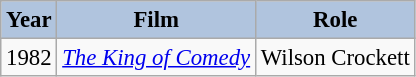<table class="wikitable" style="font-size:95%;">
<tr>
<th style="background:#B0C4DE;">Year</th>
<th style="background:#B0C4DE;">Film</th>
<th style="background:#B0C4DE;">Role</th>
</tr>
<tr>
<td>1982</td>
<td><em><a href='#'>The King of Comedy</a></em></td>
<td>Wilson Crockett</td>
</tr>
</table>
